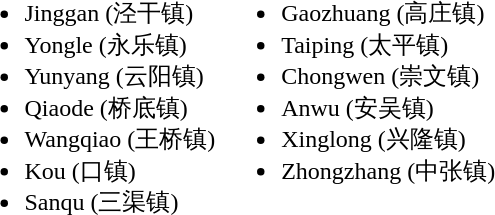<table>
<tr>
<td valign="top"><br><ul><li>Jinggan (泾干镇)</li><li>Yongle (永乐镇)</li><li>Yunyang (云阳镇)</li><li>Qiaode (桥底镇)</li><li>Wangqiao (王桥镇)</li><li>Kou (口镇)</li><li>Sanqu (三渠镇)</li></ul></td>
<td valign="top"><br><ul><li>Gaozhuang (高庄镇)</li><li>Taiping (太平镇)</li><li>Chongwen (崇文镇)</li><li>Anwu (安吴镇)</li><li>Xinglong (兴隆镇)</li><li>Zhongzhang (中张镇)</li></ul></td>
</tr>
</table>
